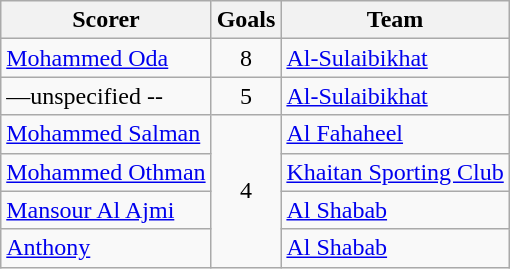<table class="wikitable">
<tr>
<th>Scorer</th>
<th>Goals</th>
<th>Team</th>
</tr>
<tr>
<td> <a href='#'>Mohammed Oda</a></td>
<td align=center>8</td>
<td><a href='#'>Al-Sulaibikhat</a></td>
</tr>
<tr>
<td>—unspecified --</td>
<td align=center>5</td>
<td><a href='#'>Al-Sulaibikhat</a></td>
</tr>
<tr>
<td> <a href='#'>Mohammed Salman</a></td>
<td rowspan="4" align=center>4</td>
<td><a href='#'>Al Fahaheel</a></td>
</tr>
<tr>
<td> <a href='#'>Mohammed Othman</a></td>
<td><a href='#'>Khaitan Sporting Club</a></td>
</tr>
<tr>
<td> <a href='#'>Mansour Al Ajmi</a></td>
<td><a href='#'>Al Shabab</a></td>
</tr>
<tr>
<td> <a href='#'>Anthony</a></td>
<td><a href='#'>Al Shabab</a></td>
</tr>
</table>
